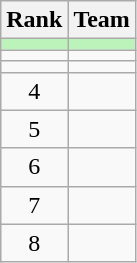<table class=wikitable style="text-align:center;">
<tr>
<th>Rank</th>
<th>Team</th>
</tr>
<tr bgcolor=bbf3bb>
<td></td>
<td align=left></td>
</tr>
<tr>
<td></td>
<td align=left></td>
</tr>
<tr>
<td></td>
<td align=left></td>
</tr>
<tr>
<td>4</td>
<td align=left></td>
</tr>
<tr>
<td>5</td>
<td align=left></td>
</tr>
<tr>
<td>6</td>
<td align=left></td>
</tr>
<tr>
<td>7</td>
<td align=left></td>
</tr>
<tr>
<td>8</td>
<td align=left></td>
</tr>
</table>
